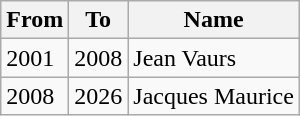<table class="wikitable">
<tr>
<th>From</th>
<th>To</th>
<th>Name</th>
</tr>
<tr>
<td>2001</td>
<td>2008</td>
<td>Jean Vaurs</td>
</tr>
<tr>
<td>2008</td>
<td>2026</td>
<td>Jacques Maurice</td>
</tr>
</table>
